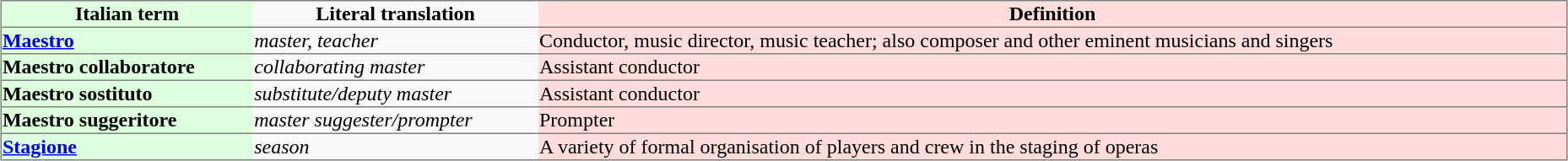<table border="1" rules="rows" align="center" width="98%">
<tr>
<th bgcolor="#ddffdd">Italian term</th>
<th bgcolor="#f8f8f8">Literal translation</th>
<th bgcolor="#ffdddd">Definition</th>
</tr>
<tr>
<td bgcolor="#ddffdd"><strong><a href='#'>Maestro</a></strong></td>
<td bgcolor="#f8f8f8"><em>master, teacher</em></td>
<td bgcolor="#ffdddd">Conductor, music director, music teacher; also composer and other eminent musicians and singers</td>
</tr>
<tr>
<td bgcolor="#ddffdd"><strong>Maestro collaboratore</strong></td>
<td bgcolor="#f8f8f8"><em>collaborating master</em></td>
<td bgcolor="#ffdddd">Assistant conductor</td>
</tr>
<tr>
<td bgcolor="#ddffdd"><strong>Maestro sostituto</strong></td>
<td bgcolor="#f8f8f8"><em>substitute/deputy master</em></td>
<td bgcolor="#ffdddd">Assistant conductor</td>
</tr>
<tr>
<td bgcolor="#ddffdd"><strong>Maestro suggeritore</strong></td>
<td bgcolor="#f8f8f8"><em>master suggester/prompter</em></td>
<td bgcolor="#ffdddd">Prompter</td>
</tr>
<tr>
<td bgcolor="#ddffdd"><strong><a href='#'>Stagione</a></strong></td>
<td bgcolor="#f8f8f8"><em>season</em></td>
<td bgcolor="#ffdddd">A variety of formal organisation of players and crew in the staging of operas</td>
</tr>
</table>
